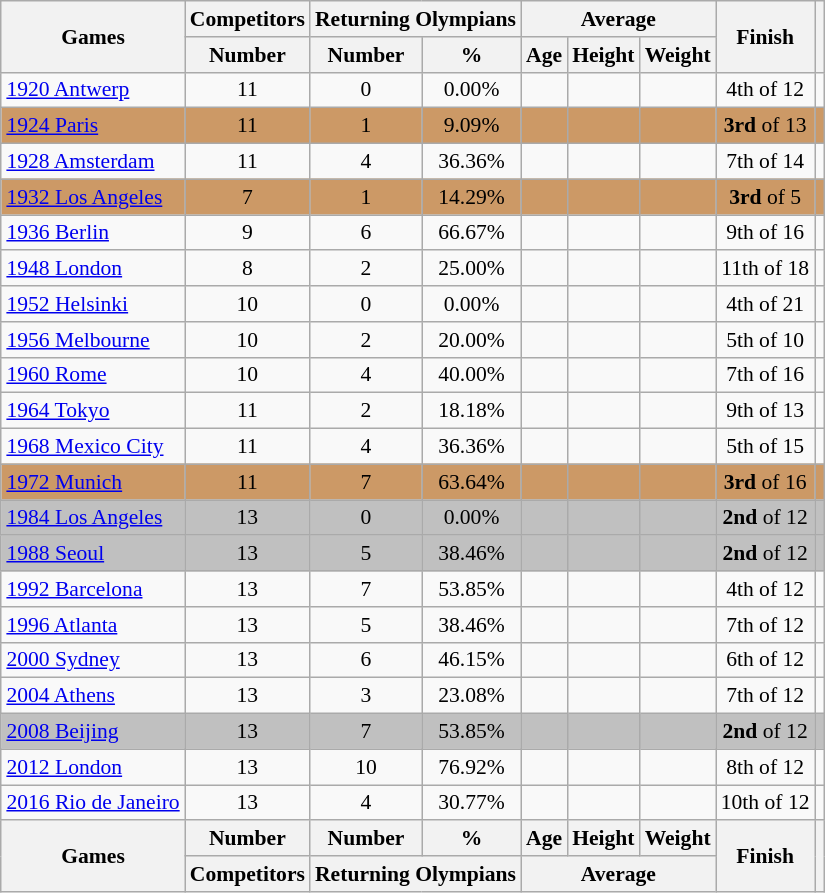<table class="wikitable sortable" style="text-align: left; font-size: 90%; margin-left: 1em;">
<tr>
<th rowspan="2">Games</th>
<th>Competitors</th>
<th colspan="2">Returning Olympians</th>
<th colspan="3">Average</th>
<th rowspan="2">Finish</th>
<th rowspan="2"></th>
</tr>
<tr>
<th>Number</th>
<th>Number</th>
<th>%</th>
<th>Age</th>
<th>Height</th>
<th>Weight</th>
</tr>
<tr>
<td data-sort-value="1920"> <a href='#'>1920 Antwerp</a></td>
<td style="text-align: center;">11</td>
<td style="text-align: center;">0</td>
<td style="text-align: center;">0.00%</td>
<td></td>
<td></td>
<td></td>
<td style="text-align: center;">4th of 12</td>
<td></td>
</tr>
<tr style="background: #cc9966;">
<td data-sort-value="1924"> <a href='#'>1924 Paris</a></td>
<td style="text-align: center;">11</td>
<td style="text-align: center;">1</td>
<td style="text-align: center;">9.09%</td>
<td></td>
<td></td>
<td></td>
<td style="text-align: center;"><strong>3rd</strong> of 13</td>
<td></td>
</tr>
<tr>
<td data-sort-value="1928"> <a href='#'>1928 Amsterdam</a></td>
<td style="text-align: center;">11</td>
<td style="text-align: center;">4</td>
<td style="text-align: center;">36.36%</td>
<td></td>
<td></td>
<td></td>
<td style="text-align: center;">7th of 14</td>
<td></td>
</tr>
<tr style="background: #cc9966;">
<td data-sort-value="1932"> <a href='#'>1932 Los Angeles</a></td>
<td style="text-align: center;">7</td>
<td style="text-align: center;">1</td>
<td style="text-align: center;">14.29%</td>
<td></td>
<td></td>
<td></td>
<td style="text-align: center;"><strong>3rd</strong> of 5</td>
<td></td>
</tr>
<tr>
<td data-sort-value="1936"> <a href='#'>1936 Berlin</a></td>
<td style="text-align: center;">9</td>
<td style="text-align: center;">6</td>
<td style="text-align: center;">66.67%</td>
<td></td>
<td></td>
<td></td>
<td style="text-align: center;">9th of 16</td>
<td></td>
</tr>
<tr>
<td data-sort-value="1948"> <a href='#'>1948 London</a></td>
<td style="text-align: center;">8</td>
<td style="text-align: center;">2</td>
<td style="text-align: center;">25.00%</td>
<td></td>
<td></td>
<td></td>
<td style="text-align: center;">11th of 18</td>
<td></td>
</tr>
<tr>
<td data-sort-value="1952"> <a href='#'>1952 Helsinki</a></td>
<td style="text-align: center;">10</td>
<td style="text-align: center;">0</td>
<td style="text-align: center;">0.00%</td>
<td></td>
<td></td>
<td></td>
<td style="text-align: center;">4th of 21</td>
<td></td>
</tr>
<tr>
<td data-sort-value="1956"> <a href='#'>1956 Melbourne</a></td>
<td style="text-align: center;">10</td>
<td style="text-align: center;">2</td>
<td style="text-align: center;">20.00%</td>
<td></td>
<td></td>
<td></td>
<td style="text-align: center;">5th of 10</td>
<td></td>
</tr>
<tr>
<td data-sort-value="1960"> <a href='#'>1960 Rome</a></td>
<td style="text-align: center;">10</td>
<td style="text-align: center;">4</td>
<td style="text-align: center;">40.00%</td>
<td></td>
<td></td>
<td></td>
<td style="text-align: center;">7th of 16</td>
<td></td>
</tr>
<tr>
<td data-sort-value="1964"> <a href='#'>1964 Tokyo</a></td>
<td style="text-align: center;">11</td>
<td style="text-align: center;">2</td>
<td style="text-align: center;">18.18%</td>
<td></td>
<td></td>
<td></td>
<td style="text-align: center;">9th of 13</td>
<td></td>
</tr>
<tr>
<td data-sort-value="1968"> <a href='#'>1968 Mexico City</a></td>
<td style="text-align: center;">11</td>
<td style="text-align: center;">4</td>
<td style="text-align: center;">36.36%</td>
<td></td>
<td></td>
<td></td>
<td style="text-align: center;">5th of 15</td>
<td></td>
</tr>
<tr style="background: #cc9966;">
<td data-sort-value="1972"> <a href='#'>1972 Munich</a></td>
<td style="text-align: center;">11</td>
<td style="text-align: center;">7</td>
<td style="text-align: center;">63.64%</td>
<td></td>
<td></td>
<td></td>
<td style="text-align: center;"><strong>3rd</strong> of 16</td>
<td></td>
</tr>
<tr style="background: silver;">
<td data-sort-value="1984"> <a href='#'>1984 Los Angeles</a></td>
<td style="text-align: center;">13</td>
<td style="text-align: center;">0</td>
<td style="text-align: center;">0.00%</td>
<td></td>
<td></td>
<td></td>
<td style="text-align: center;"><strong>2nd</strong> of 12</td>
<td></td>
</tr>
<tr style="background: silver;">
<td data-sort-value="1988"> <a href='#'>1988 Seoul</a></td>
<td style="text-align: center;">13</td>
<td style="text-align: center;">5</td>
<td style="text-align: center;">38.46%</td>
<td></td>
<td></td>
<td></td>
<td style="text-align: center;"><strong>2nd</strong> of 12</td>
<td></td>
</tr>
<tr>
<td data-sort-value="1992"> <a href='#'>1992 Barcelona</a></td>
<td style="text-align: center;">13</td>
<td style="text-align: center;">7</td>
<td style="text-align: center;">53.85%</td>
<td></td>
<td></td>
<td></td>
<td style="text-align: center;">4th of 12</td>
<td></td>
</tr>
<tr>
<td data-sort-value="1996"> <a href='#'>1996 Atlanta</a></td>
<td style="text-align: center;">13</td>
<td style="text-align: center;">5</td>
<td style="text-align: center;">38.46%</td>
<td></td>
<td></td>
<td></td>
<td style="text-align: center;">7th of 12</td>
<td></td>
</tr>
<tr>
<td data-sort-value="2000"> <a href='#'>2000 Sydney</a></td>
<td style="text-align: center;">13</td>
<td style="text-align: center;">6</td>
<td style="text-align: center;">46.15%</td>
<td></td>
<td></td>
<td></td>
<td style="text-align: center;">6th of 12</td>
<td></td>
</tr>
<tr>
<td data-sort-value="2004"> <a href='#'>2004 Athens</a></td>
<td style="text-align: center;">13</td>
<td style="text-align: center;">3</td>
<td style="text-align: center;">23.08%</td>
<td></td>
<td></td>
<td></td>
<td style="text-align: center;">7th of 12</td>
<td></td>
</tr>
<tr style="background: silver;">
<td data-sort-value="2008"> <a href='#'>2008 Beijing</a></td>
<td style="text-align: center;">13</td>
<td style="text-align: center;">7</td>
<td style="text-align: center;">53.85%</td>
<td></td>
<td></td>
<td></td>
<td style="text-align: center;"><strong>2nd</strong> of 12</td>
<td></td>
</tr>
<tr>
<td data-sort-value="2012"> <a href='#'>2012 London</a></td>
<td style="text-align: center;">13</td>
<td style="text-align: center;">10</td>
<td style="text-align: center;">76.92%</td>
<td></td>
<td></td>
<td></td>
<td style="text-align: center;">8th of 12</td>
<td></td>
</tr>
<tr>
<td data-sort-value="2016"> <a href='#'>2016 Rio de Janeiro</a></td>
<td style="text-align: center;">13</td>
<td style="text-align: center;">4</td>
<td style="text-align: center;">30.77%</td>
<td></td>
<td></td>
<td></td>
<td style="text-align: center;">10th of 12</td>
<td></td>
</tr>
<tr>
<th rowspan="2">Games</th>
<th>Number</th>
<th>Number</th>
<th>%</th>
<th>Age</th>
<th>Height</th>
<th>Weight</th>
<th rowspan="2">Finish</th>
<th rowspan="2"></th>
</tr>
<tr>
<th>Competitors</th>
<th colspan="2">Returning Olympians</th>
<th colspan="3">Average</th>
</tr>
</table>
